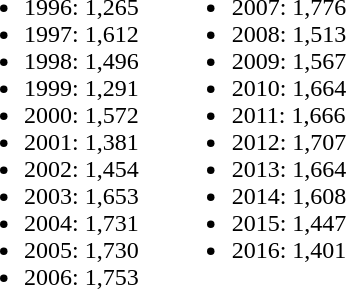<table CELLPADDING="10">
<tr ---->
<td valign="top"><br><ul><li>1996: 1,265</li><li>1997: 1,612</li><li>1998: 1,496</li><li>1999: 1,291</li><li>2000: 1,572</li><li>2001: 1,381</li><li>2002: 1,454</li><li>2003: 1,653</li><li>2004: 1,731</li><li>2005: 1,730</li><li>2006: 1,753</li></ul></td>
<td valign="top"><br><ul><li>2007: 1,776</li><li>2008: 1,513</li><li>2009: 1,567</li><li>2010: 1,664</li><li>2011: 1,666</li><li>2012: 1,707</li><li>2013: 1,664</li><li>2014: 1,608</li><li>2015: 1,447</li><li>2016: 1,401</li></ul></td>
</tr>
</table>
